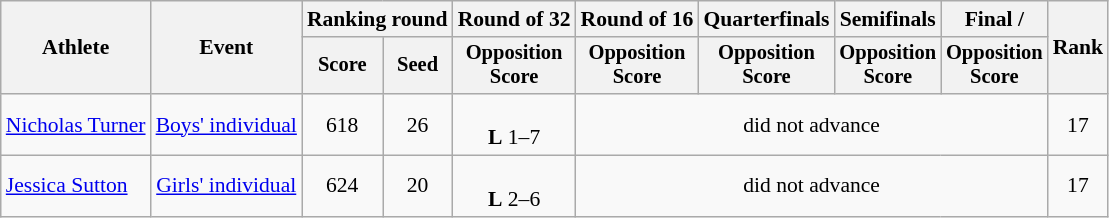<table class="wikitable" style="font-size:90%;">
<tr>
<th rowspan="2">Athlete</th>
<th rowspan="2">Event</th>
<th colspan="2">Ranking round</th>
<th>Round of 32</th>
<th>Round of 16</th>
<th>Quarterfinals</th>
<th>Semifinals</th>
<th>Final / </th>
<th rowspan=2>Rank</th>
</tr>
<tr style="font-size:95%">
<th>Score</th>
<th>Seed</th>
<th>Opposition<br>Score</th>
<th>Opposition<br>Score</th>
<th>Opposition<br>Score</th>
<th>Opposition<br>Score</th>
<th>Opposition<br>Score</th>
</tr>
<tr align=center>
<td align=left><a href='#'>Nicholas Turner</a></td>
<td><a href='#'>Boys' individual</a></td>
<td>618</td>
<td>26</td>
<td> <br><strong>L</strong> 1–7</td>
<td colspan="4">did not advance</td>
<td>17</td>
</tr>
<tr align=center>
<td align=left><a href='#'>Jessica Sutton</a></td>
<td><a href='#'>Girls' individual</a></td>
<td>624</td>
<td>20</td>
<td> <br><strong>L</strong> 2–6</td>
<td colspan="4">did not advance</td>
<td>17</td>
</tr>
</table>
